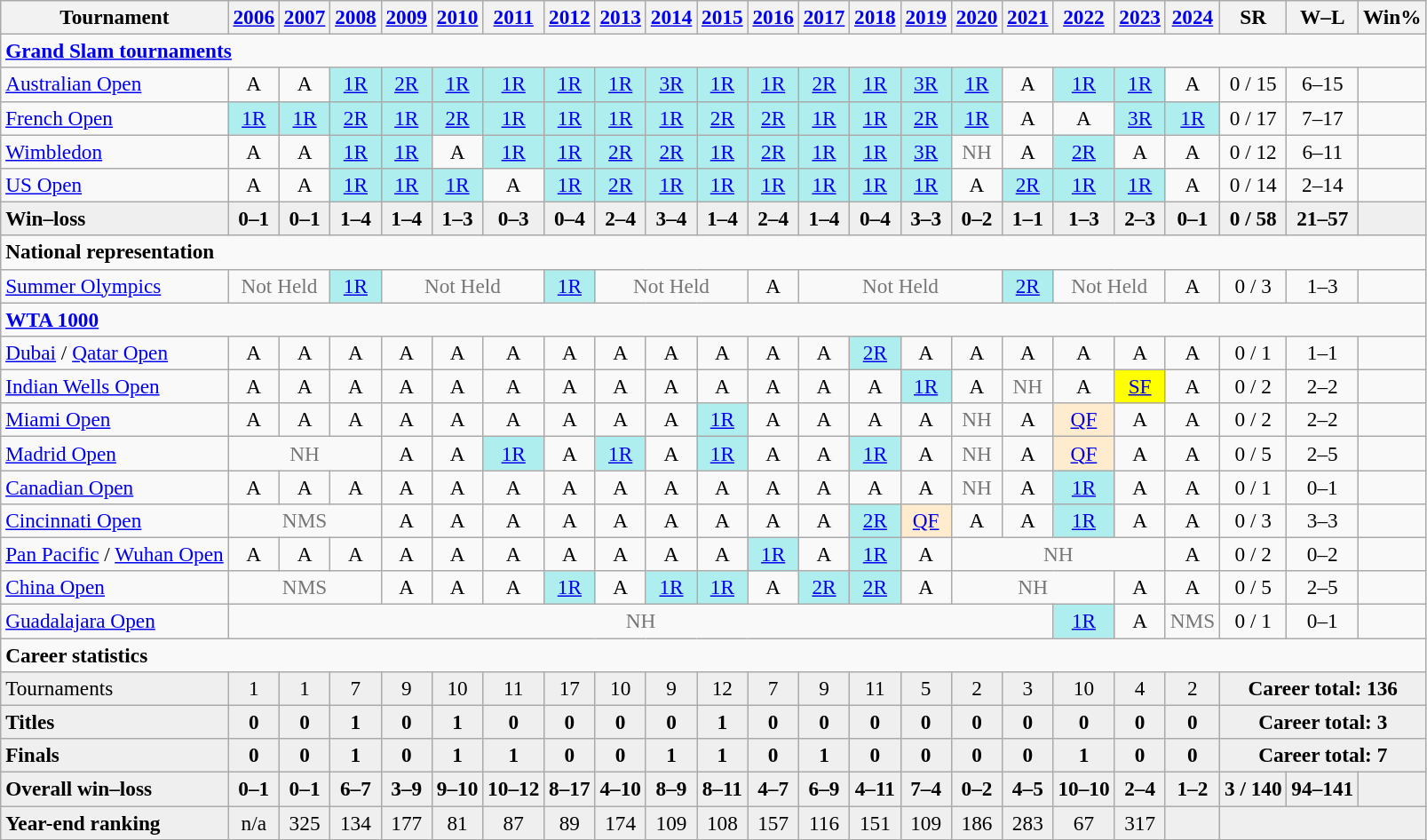<table class=wikitable style=text-align:center;font-size:97%>
<tr>
<th>Tournament</th>
<th><a href='#'>2006</a></th>
<th><a href='#'>2007</a></th>
<th><a href='#'>2008</a></th>
<th><a href='#'>2009</a></th>
<th><a href='#'>2010</a></th>
<th><a href='#'>2011</a></th>
<th><a href='#'>2012</a></th>
<th><a href='#'>2013</a></th>
<th><a href='#'>2014</a></th>
<th><a href='#'>2015</a></th>
<th><a href='#'>2016</a></th>
<th><a href='#'>2017</a></th>
<th><a href='#'>2018</a></th>
<th><a href='#'>2019</a></th>
<th><a href='#'>2020</a></th>
<th><a href='#'>2021</a></th>
<th><a href='#'>2022</a></th>
<th><a href='#'>2023</a></th>
<th><a href='#'>2024</a></th>
<th>SR</th>
<th>W–L</th>
<th>Win%</th>
</tr>
<tr>
<td colspan="23" align="left"><strong><a href='#'>Grand Slam tournaments</a></strong></td>
</tr>
<tr>
<td align=left><a href='#'>Australian Open</a></td>
<td>A</td>
<td>A</td>
<td style=background:#afeeee><a href='#'>1R</a></td>
<td style=background:#afeeee><a href='#'>2R</a></td>
<td style=background:#afeeee><a href='#'>1R</a></td>
<td style=background:#afeeee><a href='#'>1R</a></td>
<td style=background:#afeeee><a href='#'>1R</a></td>
<td style=background:#afeeee><a href='#'>1R</a></td>
<td style=background:#afeeee><a href='#'>3R</a></td>
<td style=background:#afeeee><a href='#'>1R</a></td>
<td style=background:#afeeee><a href='#'>1R</a></td>
<td style=background:#afeeee><a href='#'>2R</a></td>
<td style=background:#afeeee><a href='#'>1R</a></td>
<td style=background:#afeeee><a href='#'>3R</a></td>
<td style=background:#afeeee><a href='#'>1R</a></td>
<td>A</td>
<td style=background:#afeeee><a href='#'>1R</a></td>
<td style=background:#afeeee><a href='#'>1R</a></td>
<td>A</td>
<td>0 / 15</td>
<td>6–15</td>
<td></td>
</tr>
<tr>
<td align=left><a href='#'>French Open</a></td>
<td style=background:#afeeee><a href='#'>1R</a></td>
<td style=background:#afeeee><a href='#'>1R</a></td>
<td style=background:#afeeee><a href='#'>2R</a></td>
<td style=background:#afeeee><a href='#'>1R</a></td>
<td style=background:#afeeee><a href='#'>2R</a></td>
<td style=background:#afeeee><a href='#'>1R</a></td>
<td style=background:#afeeee><a href='#'>1R</a></td>
<td style=background:#afeeee><a href='#'>1R</a></td>
<td style=background:#afeeee><a href='#'>1R</a></td>
<td style=background:#afeeee><a href='#'>2R</a></td>
<td style=background:#afeeee><a href='#'>2R</a></td>
<td style=background:#afeeee><a href='#'>1R</a></td>
<td style=background:#afeeee><a href='#'>1R</a></td>
<td style=background:#afeeee><a href='#'>2R</a></td>
<td style=background:#afeeee><a href='#'>1R</a></td>
<td>A</td>
<td>A</td>
<td style=background:#afeeee><a href='#'>3R</a></td>
<td style=background:#afeeee><a href='#'>1R</a></td>
<td>0 / 17</td>
<td>7–17</td>
<td></td>
</tr>
<tr>
<td align=left><a href='#'>Wimbledon</a></td>
<td>A</td>
<td>A</td>
<td style=background:#afeeee><a href='#'>1R</a></td>
<td style=background:#afeeee><a href='#'>1R</a></td>
<td>A</td>
<td style=background:#afeeee><a href='#'>1R</a></td>
<td style=background:#afeeee><a href='#'>1R</a></td>
<td style=background:#afeeee><a href='#'>2R</a></td>
<td style=background:#afeeee><a href='#'>2R</a></td>
<td style=background:#afeeee><a href='#'>1R</a></td>
<td style=background:#afeeee><a href='#'>2R</a></td>
<td style=background:#afeeee><a href='#'>1R</a></td>
<td style=background:#afeeee><a href='#'>1R</a></td>
<td style=background:#afeeee><a href='#'>3R</a></td>
<td style=color:#767676>NH</td>
<td>A</td>
<td style=background:#afeeee><a href='#'>2R</a></td>
<td>A</td>
<td>A</td>
<td>0 / 12</td>
<td>6–11</td>
<td></td>
</tr>
<tr>
<td align=left><a href='#'>US Open</a></td>
<td>A</td>
<td>A</td>
<td style=background:#afeeee><a href='#'>1R</a></td>
<td style=background:#afeeee><a href='#'>1R</a></td>
<td style=background:#afeeee><a href='#'>1R</a></td>
<td>A</td>
<td style=background:#afeeee><a href='#'>1R</a></td>
<td style=background:#afeeee><a href='#'>2R</a></td>
<td style=background:#afeeee><a href='#'>1R</a></td>
<td style=background:#afeeee><a href='#'>1R</a></td>
<td style=background:#afeeee><a href='#'>1R</a></td>
<td style=background:#afeeee><a href='#'>1R</a></td>
<td style=background:#afeeee><a href='#'>1R</a></td>
<td style=background:#afeeee><a href='#'>1R</a></td>
<td>A</td>
<td style=background:#afeeee><a href='#'>2R</a></td>
<td bgcolor=afeeee><a href='#'>1R</a></td>
<td bgcolor=afeeee><a href='#'>1R</a></td>
<td>A</td>
<td>0 / 14</td>
<td>2–14</td>
<td></td>
</tr>
<tr style=background:#efefef;font-weight:bold>
<td style=text-align:left>Win–loss</td>
<td>0–1</td>
<td>0–1</td>
<td>1–4</td>
<td>1–4</td>
<td>1–3</td>
<td>0–3</td>
<td>0–4</td>
<td>2–4</td>
<td>3–4</td>
<td>1–4</td>
<td>2–4</td>
<td>1–4</td>
<td>0–4</td>
<td>3–3</td>
<td>0–2</td>
<td>1–1</td>
<td>1–3</td>
<td>2–3</td>
<td>0–1</td>
<td>0 / 58</td>
<td>21–57</td>
<td></td>
</tr>
<tr>
<td colspan="23" align="left"><strong>National representation</strong></td>
</tr>
<tr>
<td align=left><a href='#'>Summer Olympics</a></td>
<td style=color:#767676 colspan=2>Not Held</td>
<td bgcolor=afeeee><a href='#'>1R</a></td>
<td style=color:#767676 colspan=3>Not Held</td>
<td bgcolor=afeeee><a href='#'>1R</a></td>
<td style=color:#767676 colspan=3>Not Held</td>
<td>A</td>
<td style=color:#767676 colspan=4>Not Held</td>
<td bgcolor=afeeee><a href='#'>2R</a></td>
<td style=color:#767676 colspan=2>Not Held</td>
<td>A</td>
<td>0 / 3</td>
<td>1–3</td>
<td></td>
</tr>
<tr>
<td colspan="23" align="left"><strong><a href='#'>WTA 1000</a></strong></td>
</tr>
<tr>
<td align=left><a href='#'>Dubai</a> / <a href='#'>Qatar Open</a></td>
<td>A</td>
<td>A</td>
<td>A</td>
<td>A</td>
<td>A</td>
<td>A</td>
<td>A</td>
<td>A</td>
<td>A</td>
<td>A</td>
<td>A</td>
<td>A</td>
<td bgcolor=afeeee><a href='#'>2R</a></td>
<td>A</td>
<td>A</td>
<td>A</td>
<td>A</td>
<td>A</td>
<td>A</td>
<td>0 / 1</td>
<td>1–1</td>
<td></td>
</tr>
<tr>
<td align=left><a href='#'>Indian Wells Open</a></td>
<td>A</td>
<td>A</td>
<td>A</td>
<td>A</td>
<td>A</td>
<td>A</td>
<td>A</td>
<td>A</td>
<td>A</td>
<td>A</td>
<td>A</td>
<td>A</td>
<td>A</td>
<td bgcolor=afeeee><a href='#'>1R</a></td>
<td>A</td>
<td style="color:#767676">NH</td>
<td>A</td>
<td bgcolor=yellow><a href='#'>SF</a></td>
<td>A</td>
<td>0 / 2</td>
<td>2–2</td>
<td></td>
</tr>
<tr>
<td align=left><a href='#'>Miami Open</a></td>
<td>A</td>
<td>A</td>
<td>A</td>
<td>A</td>
<td>A</td>
<td>A</td>
<td>A</td>
<td>A</td>
<td>A</td>
<td bgcolor=afeeee><a href='#'>1R</a></td>
<td>A</td>
<td>A</td>
<td>A</td>
<td>A</td>
<td style=color:#767676>NH</td>
<td>A</td>
<td bgcolor=ffebcd><a href='#'>QF</a></td>
<td>A</td>
<td>A</td>
<td>0 / 2</td>
<td>2–2</td>
<td></td>
</tr>
<tr>
<td align=left><a href='#'>Madrid Open</a></td>
<td colspan=3 style=color:#767676>NH</td>
<td>A</td>
<td>A</td>
<td bgcolor=afeeee><a href='#'>1R</a></td>
<td>A</td>
<td bgcolor=afeeee><a href='#'>1R</a></td>
<td>A</td>
<td bgcolor=afeeee><a href='#'>1R</a></td>
<td>A</td>
<td>A</td>
<td bgcolor=afeeee><a href='#'>1R</a></td>
<td>A</td>
<td style=color:#767676>NH</td>
<td>A</td>
<td bgcolor=ffebcd><a href='#'>QF</a></td>
<td>A</td>
<td>A</td>
<td>0 / 5</td>
<td>2–5</td>
<td></td>
</tr>
<tr>
<td align=left><a href='#'>Canadian Open</a></td>
<td>A</td>
<td>A</td>
<td>A</td>
<td>A</td>
<td>A</td>
<td>A</td>
<td>A</td>
<td>A</td>
<td>A</td>
<td>A</td>
<td>A</td>
<td>A</td>
<td>A</td>
<td>A</td>
<td style=color:#767676>NH</td>
<td>A</td>
<td bgcolor=afeeee><a href='#'>1R</a></td>
<td>A</td>
<td>A</td>
<td>0 / 1</td>
<td>0–1</td>
<td></td>
</tr>
<tr>
<td align=left><a href='#'>Cincinnati Open</a></td>
<td colspan=3 style=color:#767676>NMS</td>
<td>A</td>
<td>A</td>
<td>A</td>
<td>A</td>
<td>A</td>
<td>A</td>
<td>A</td>
<td>A</td>
<td>A</td>
<td bgcolor=afeeee><a href='#'>2R</a></td>
<td bgcolor=ffebcd><a href='#'>QF</a></td>
<td>A</td>
<td>A</td>
<td bgcolor=afeeee><a href='#'>1R</a></td>
<td>A</td>
<td>A</td>
<td>0 / 3</td>
<td>3–3</td>
<td></td>
</tr>
<tr>
<td align=left><a href='#'>Pan Pacific</a> / <a href='#'>Wuhan Open</a></td>
<td>A</td>
<td>A</td>
<td>A</td>
<td>A</td>
<td>A</td>
<td>A</td>
<td>A</td>
<td>A</td>
<td>A</td>
<td>A</td>
<td bgcolor=afeeee><a href='#'>1R</a></td>
<td>A</td>
<td bgcolor=afeeee><a href='#'>1R</a></td>
<td>A</td>
<td colspan="4" style="color:#767676">NH</td>
<td>A</td>
<td>0 / 2</td>
<td>0–2</td>
<td></td>
</tr>
<tr>
<td align=left><a href='#'>China Open</a></td>
<td colspan=3 style=color:#767676>NMS</td>
<td>A</td>
<td>A</td>
<td>A</td>
<td bgcolor=afeeee><a href='#'>1R</a></td>
<td>A</td>
<td bgcolor=afeeee><a href='#'>1R</a></td>
<td bgcolor=afeeee><a href='#'>1R</a></td>
<td>A</td>
<td bgcolor=afeeee><a href='#'>2R</a></td>
<td bgcolor=afeeee><a href='#'>2R</a></td>
<td>A</td>
<td colspan="3" style="color:#767676">NH</td>
<td>A</td>
<td>A</td>
<td>0 / 5</td>
<td>2–5</td>
<td></td>
</tr>
<tr>
<td align=left><a href='#'>Guadalajara Open</a></td>
<td colspan="16" style="color:#767676">NH</td>
<td bgcolor=afeeee><a href='#'>1R</a></td>
<td>A</td>
<td style="color:#767676">NMS</td>
<td>0 / 1</td>
<td>0–1</td>
<td></td>
</tr>
<tr>
<td colspan="23" align="left"><strong>Career statistics</strong></td>
</tr>
<tr bgcolor="efefef">
<td align="left">Tournaments</td>
<td>1</td>
<td>1</td>
<td>7</td>
<td>9</td>
<td>10</td>
<td>11</td>
<td>17</td>
<td>10</td>
<td>9</td>
<td>12</td>
<td>7</td>
<td>9</td>
<td>11</td>
<td>5</td>
<td>2</td>
<td>3</td>
<td>10</td>
<td>4</td>
<td>2</td>
<td colspan="3"><strong>Career total: 136</strong></td>
</tr>
<tr style="background:#efefef;font-weight:bold">
<td align="left">Titles</td>
<td>0</td>
<td>0</td>
<td>1</td>
<td>0</td>
<td>1</td>
<td>0</td>
<td>0</td>
<td>0</td>
<td>0</td>
<td>1</td>
<td>0</td>
<td>0</td>
<td>0</td>
<td>0</td>
<td>0</td>
<td>0</td>
<td>0</td>
<td>0</td>
<td>0</td>
<td colspan="3">Career total: 3</td>
</tr>
<tr style="background:#efefef;font-weight:bold">
<td align="left">Finals</td>
<td>0</td>
<td>0</td>
<td>1</td>
<td>0</td>
<td>1</td>
<td>1</td>
<td>0</td>
<td>0</td>
<td>1</td>
<td>1</td>
<td>0</td>
<td>1</td>
<td>0</td>
<td>0</td>
<td>0</td>
<td>0</td>
<td>1</td>
<td>0</td>
<td>0</td>
<td colspan="3">Career total: 7</td>
</tr>
<tr style="background:#efefef;font-weight:bold">
<td align="left">Overall win–loss</td>
<td>0–1</td>
<td>0–1</td>
<td>6–7</td>
<td>3–9</td>
<td>9–10</td>
<td>10–12</td>
<td>8–17</td>
<td>4–10</td>
<td>8–9</td>
<td>8–11</td>
<td>4–7</td>
<td>6–9</td>
<td>4–11</td>
<td>7–4</td>
<td>0–2</td>
<td>4–5</td>
<td>10–10</td>
<td>2–4</td>
<td>1–2</td>
<td>3 / 140</td>
<td>94–141</td>
<td></td>
</tr>
<tr bgcolor="efefef">
<td align="left"><strong>Year-end ranking</strong></td>
<td>n/a</td>
<td>325</td>
<td>134</td>
<td>177</td>
<td>81</td>
<td>87</td>
<td>89</td>
<td>174</td>
<td>109</td>
<td>108</td>
<td>157</td>
<td>116</td>
<td>151</td>
<td>109</td>
<td>186</td>
<td>283</td>
<td>67</td>
<td>317</td>
<td></td>
<td colspan="3"></td>
</tr>
</table>
